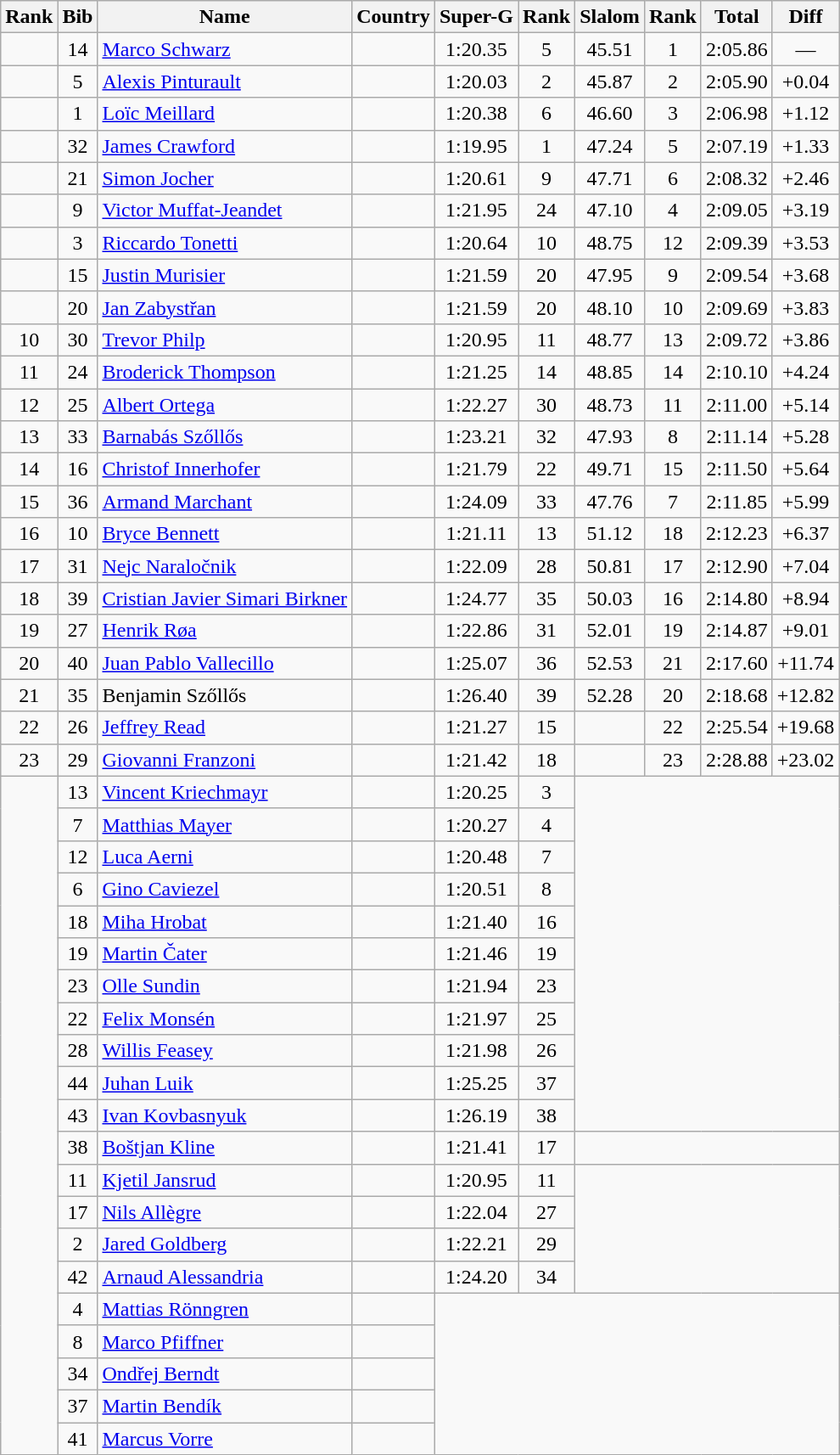<table class="wikitable sortable" style="text-align:center">
<tr>
<th>Rank</th>
<th>Bib</th>
<th>Name</th>
<th>Country</th>
<th>Super-G</th>
<th>Rank</th>
<th>Slalom</th>
<th>Rank</th>
<th>Total</th>
<th>Diff</th>
</tr>
<tr>
<td></td>
<td>14</td>
<td align=left><a href='#'>Marco Schwarz</a></td>
<td align=left></td>
<td>1:20.35</td>
<td>5</td>
<td>45.51</td>
<td>1</td>
<td>2:05.86</td>
<td>—</td>
</tr>
<tr>
<td></td>
<td>5</td>
<td align=left><a href='#'>Alexis Pinturault</a></td>
<td align=left></td>
<td>1:20.03</td>
<td>2</td>
<td>45.87</td>
<td>2</td>
<td>2:05.90</td>
<td>+0.04</td>
</tr>
<tr>
<td></td>
<td>1</td>
<td align=left><a href='#'>Loïc Meillard</a></td>
<td align=left> </td>
<td>1:20.38</td>
<td>6</td>
<td>46.60</td>
<td>3</td>
<td>2:06.98</td>
<td>+1.12</td>
</tr>
<tr>
<td></td>
<td>32</td>
<td align=left><a href='#'>James Crawford</a></td>
<td align=left></td>
<td>1:19.95</td>
<td>1</td>
<td>47.24</td>
<td>5</td>
<td>2:07.19</td>
<td>+1.33</td>
</tr>
<tr>
<td></td>
<td>21</td>
<td align=left><a href='#'>Simon Jocher</a></td>
<td align=left></td>
<td>1:20.61</td>
<td>9</td>
<td>47.71</td>
<td>6</td>
<td>2:08.32</td>
<td>+2.46</td>
</tr>
<tr>
<td></td>
<td>9</td>
<td align=left><a href='#'>Victor Muffat-Jeandet</a></td>
<td align=left></td>
<td>1:21.95</td>
<td>24</td>
<td>47.10</td>
<td>4</td>
<td>2:09.05</td>
<td>+3.19</td>
</tr>
<tr>
<td></td>
<td>3</td>
<td align=left><a href='#'>Riccardo Tonetti</a></td>
<td align=left></td>
<td>1:20.64</td>
<td>10</td>
<td>48.75</td>
<td>12</td>
<td>2:09.39</td>
<td>+3.53</td>
</tr>
<tr>
<td></td>
<td>15</td>
<td align=left><a href='#'>Justin Murisier</a></td>
<td align=left> </td>
<td>1:21.59</td>
<td>20</td>
<td>47.95</td>
<td>9</td>
<td>2:09.54</td>
<td>+3.68</td>
</tr>
<tr>
<td></td>
<td>20</td>
<td align=left><a href='#'>Jan Zabystřan</a></td>
<td align=left></td>
<td>1:21.59</td>
<td>20</td>
<td>48.10</td>
<td>10</td>
<td>2:09.69</td>
<td>+3.83</td>
</tr>
<tr>
<td>10</td>
<td>30</td>
<td align=left><a href='#'>Trevor Philp</a></td>
<td align=left></td>
<td>1:20.95</td>
<td>11</td>
<td>48.77</td>
<td>13</td>
<td>2:09.72</td>
<td>+3.86</td>
</tr>
<tr>
<td>11</td>
<td>24</td>
<td align=left><a href='#'>Broderick Thompson</a></td>
<td align=left></td>
<td>1:21.25</td>
<td>14</td>
<td>48.85</td>
<td>14</td>
<td>2:10.10</td>
<td>+4.24</td>
</tr>
<tr>
<td>12</td>
<td>25</td>
<td align=left><a href='#'>Albert Ortega</a></td>
<td align=left></td>
<td>1:22.27</td>
<td>30</td>
<td>48.73</td>
<td>11</td>
<td>2:11.00</td>
<td>+5.14</td>
</tr>
<tr>
<td>13</td>
<td>33</td>
<td align=left><a href='#'>Barnabás Szőllős</a></td>
<td align=left></td>
<td>1:23.21</td>
<td>32</td>
<td>47.93</td>
<td>8</td>
<td>2:11.14</td>
<td>+5.28</td>
</tr>
<tr>
<td>14</td>
<td>16</td>
<td align=left><a href='#'>Christof Innerhofer</a></td>
<td align=left></td>
<td>1:21.79</td>
<td>22</td>
<td>49.71</td>
<td>15</td>
<td>2:11.50</td>
<td>+5.64</td>
</tr>
<tr>
<td>15</td>
<td>36</td>
<td align=left><a href='#'>Armand Marchant</a></td>
<td align=left></td>
<td>1:24.09</td>
<td>33</td>
<td>47.76</td>
<td>7</td>
<td>2:11.85</td>
<td>+5.99</td>
</tr>
<tr>
<td>16</td>
<td>10</td>
<td align=left><a href='#'>Bryce Bennett</a></td>
<td align=left></td>
<td>1:21.11</td>
<td>13</td>
<td>51.12</td>
<td>18</td>
<td>2:12.23</td>
<td>+6.37</td>
</tr>
<tr>
<td>17</td>
<td>31</td>
<td align=left><a href='#'>Nejc Naraločnik</a></td>
<td align=left></td>
<td>1:22.09</td>
<td>28</td>
<td>50.81</td>
<td>17</td>
<td>2:12.90</td>
<td>+7.04</td>
</tr>
<tr>
<td>18</td>
<td>39</td>
<td align=left><a href='#'>Cristian Javier Simari Birkner</a></td>
<td align=left></td>
<td>1:24.77</td>
<td>35</td>
<td>50.03</td>
<td>16</td>
<td>2:14.80</td>
<td>+8.94</td>
</tr>
<tr>
<td>19</td>
<td>27</td>
<td align=left><a href='#'>Henrik Røa</a></td>
<td align=left></td>
<td>1:22.86</td>
<td>31</td>
<td>52.01</td>
<td>19</td>
<td>2:14.87</td>
<td>+9.01</td>
</tr>
<tr>
<td>20</td>
<td>40</td>
<td align=left><a href='#'>Juan Pablo Vallecillo</a></td>
<td align=left></td>
<td>1:25.07</td>
<td>36</td>
<td>52.53</td>
<td>21</td>
<td>2:17.60</td>
<td>+11.74</td>
</tr>
<tr>
<td>21</td>
<td>35</td>
<td align=left>Benjamin Szőllős</td>
<td align=left></td>
<td>1:26.40</td>
<td>39</td>
<td>52.28</td>
<td>20</td>
<td>2:18.68</td>
<td>+12.82</td>
</tr>
<tr>
<td>22</td>
<td>26</td>
<td align=left><a href='#'>Jeffrey Read</a></td>
<td align=left></td>
<td>1:21.27</td>
<td>15</td>
<td></td>
<td>22</td>
<td>2:25.54</td>
<td>+19.68</td>
</tr>
<tr>
<td>23</td>
<td>29</td>
<td align=left><a href='#'>Giovanni Franzoni</a></td>
<td align=left></td>
<td>1:21.42</td>
<td>18</td>
<td></td>
<td>23</td>
<td>2:28.88</td>
<td>+23.02</td>
</tr>
<tr>
<td rowspan=21></td>
<td>13</td>
<td align=left><a href='#'>Vincent Kriechmayr</a></td>
<td align=left></td>
<td>1:20.25</td>
<td>3</td>
<td colspan=4 rowspan=11></td>
</tr>
<tr>
<td>7</td>
<td align=left><a href='#'>Matthias Mayer</a></td>
<td align=left></td>
<td>1:20.27</td>
<td>4</td>
</tr>
<tr>
<td>12</td>
<td align=left><a href='#'>Luca Aerni</a></td>
<td align=left> </td>
<td>1:20.48</td>
<td>7</td>
</tr>
<tr>
<td>6</td>
<td align=left><a href='#'>Gino Caviezel</a></td>
<td align=left> </td>
<td>1:20.51</td>
<td>8</td>
</tr>
<tr>
<td>18</td>
<td align=left><a href='#'>Miha Hrobat</a></td>
<td align=left></td>
<td>1:21.40</td>
<td>16</td>
</tr>
<tr>
<td>19</td>
<td align=left><a href='#'>Martin Čater</a></td>
<td align=left></td>
<td>1:21.46</td>
<td>19</td>
</tr>
<tr>
<td>23</td>
<td align=left><a href='#'>Olle Sundin</a></td>
<td align=left></td>
<td>1:21.94</td>
<td>23</td>
</tr>
<tr>
<td>22</td>
<td align=left><a href='#'>Felix Monsén</a></td>
<td align=left></td>
<td>1:21.97</td>
<td>25</td>
</tr>
<tr>
<td>28</td>
<td align=left><a href='#'>Willis Feasey</a></td>
<td align=left></td>
<td>1:21.98</td>
<td>26</td>
</tr>
<tr>
<td>44</td>
<td align=left><a href='#'>Juhan Luik</a></td>
<td align=left></td>
<td>1:25.25</td>
<td>37</td>
</tr>
<tr>
<td>43</td>
<td align=left><a href='#'>Ivan Kovbasnyuk</a></td>
<td align=left></td>
<td>1:26.19</td>
<td>38</td>
</tr>
<tr>
<td>38</td>
<td align=left><a href='#'>Boštjan Kline</a></td>
<td align=left></td>
<td>1:21.41</td>
<td>17</td>
<td colspan=4></td>
</tr>
<tr>
<td>11</td>
<td align=left><a href='#'>Kjetil Jansrud</a></td>
<td align=left></td>
<td>1:20.95</td>
<td>11</td>
<td colspan=4 rowspan=4></td>
</tr>
<tr>
<td>17</td>
<td align=left><a href='#'>Nils Allègre</a></td>
<td align=left></td>
<td>1:22.04</td>
<td>27</td>
</tr>
<tr>
<td>2</td>
<td align=left><a href='#'>Jared Goldberg</a></td>
<td align=left></td>
<td>1:22.21</td>
<td>29</td>
</tr>
<tr>
<td>42</td>
<td align=left><a href='#'>Arnaud Alessandria</a></td>
<td align=left></td>
<td>1:24.20</td>
<td>34</td>
</tr>
<tr>
<td>4</td>
<td align=left><a href='#'>Mattias Rönngren</a></td>
<td align=left></td>
<td colspan=6 rowspan=5></td>
</tr>
<tr>
<td>8</td>
<td align=left><a href='#'>Marco Pfiffner</a></td>
<td align=left></td>
</tr>
<tr>
<td>34</td>
<td align=left><a href='#'>Ondřej Berndt</a></td>
<td align=left></td>
</tr>
<tr>
<td>37</td>
<td align=left><a href='#'>Martin Bendík</a></td>
<td align=left></td>
</tr>
<tr>
<td>41</td>
<td align=left><a href='#'>Marcus Vorre</a></td>
<td align=left></td>
</tr>
</table>
